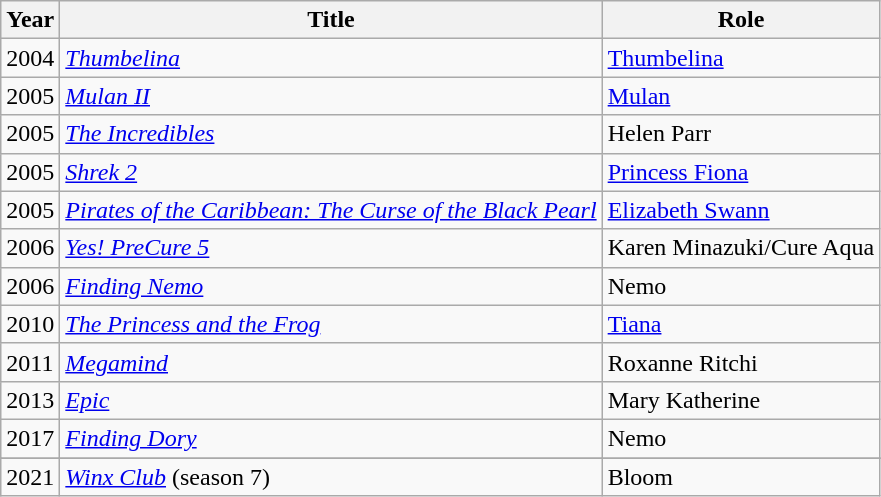<table class="wikitable sortable">
<tr>
<th>Year</th>
<th>Title</th>
<th>Role</th>
</tr>
<tr>
<td>2004</td>
<td><em><a href='#'>Thumbelina</a></em></td>
<td><a href='#'>Thumbelina</a></td>
</tr>
<tr>
<td>2005</td>
<td><em><a href='#'>Mulan II</a></em></td>
<td><a href='#'>Mulan</a></td>
</tr>
<tr>
<td>2005</td>
<td><em><a href='#'>The Incredibles</a></em></td>
<td>Helen Parr</td>
</tr>
<tr>
<td>2005</td>
<td><em><a href='#'>Shrek 2</a></em></td>
<td><a href='#'>Princess Fiona</a></td>
</tr>
<tr>
<td>2005</td>
<td><em><a href='#'>Pirates of the Caribbean: The Curse of the Black Pearl</a></em></td>
<td><a href='#'>Elizabeth Swann</a></td>
</tr>
<tr>
<td>2006</td>
<td><em><a href='#'>Yes! PreCure 5</a></em></td>
<td>Karen Minazuki/Cure Aqua</td>
</tr>
<tr>
<td>2006</td>
<td><em><a href='#'>Finding Nemo</a></em></td>
<td>Nemo</td>
</tr>
<tr>
<td>2010</td>
<td><em><a href='#'>The Princess and the Frog</a></em></td>
<td><a href='#'>Tiana</a></td>
</tr>
<tr>
<td>2011</td>
<td><em><a href='#'>Megamind</a></em></td>
<td>Roxanne Ritchi</td>
</tr>
<tr>
<td>2013</td>
<td><em><a href='#'>Epic</a></em></td>
<td>Mary Katherine</td>
</tr>
<tr>
<td>2017</td>
<td><em><a href='#'>Finding Dory</a></em></td>
<td>Nemo</td>
</tr>
<tr>
</tr>
<tr>
<td>2021</td>
<td><em><a href='#'>Winx Club</a></em> (season 7)</td>
<td>Bloom</td>
</tr>
</table>
